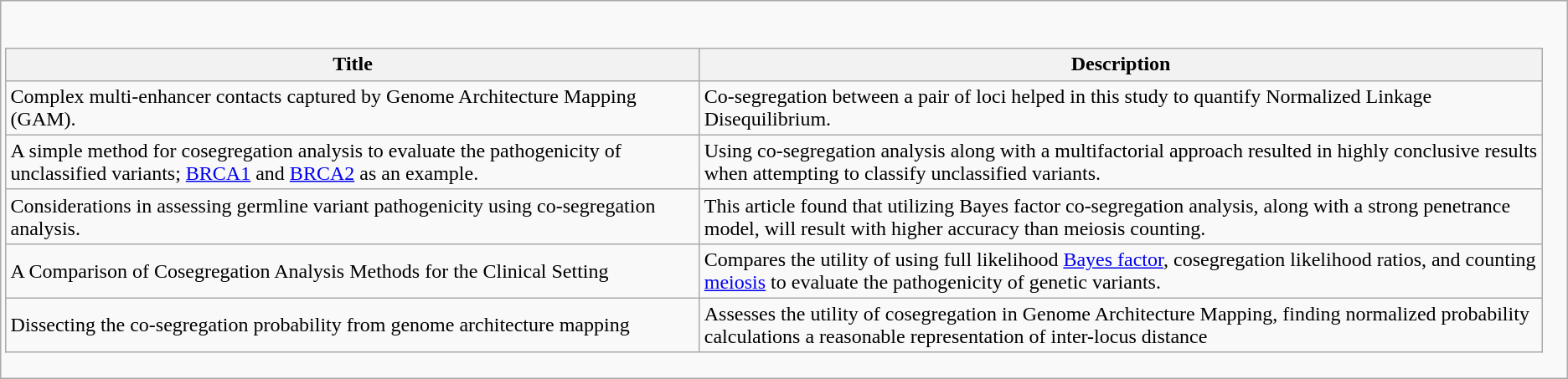<table class="wikitable">
<tr>
<td><br><table class="wikitable">
<tr>
<th>Title</th>
<th>Description</th>
</tr>
<tr>
<td>Complex multi-enhancer contacts captured by Genome Architecture Mapping (GAM).</td>
<td>Co-segregation between a pair of loci helped in this study to quantify Normalized Linkage Disequilibrium.</td>
</tr>
<tr>
<td>A simple method for cosegregation analysis to evaluate the pathogenicity of unclassified variants; <a href='#'>BRCA1</a> and <a href='#'>BRCA2</a> as an example.</td>
<td>Using co-segregation analysis along with a multifactorial approach resulted in highly conclusive results when attempting to classify unclassified variants.</td>
</tr>
<tr>
<td>Considerations in assessing germline variant pathogenicity using co-segregation analysis.</td>
<td>This article found that utilizing Bayes factor co-segregation analysis, along with a strong penetrance model, will result with higher accuracy than meiosis counting.</td>
</tr>
<tr>
<td>A Comparison of Cosegregation Analysis Methods for the Clinical Setting</td>
<td>Compares the utility of using full likelihood <a href='#'>Bayes factor</a>, cosegregation likelihood ratios, and counting <a href='#'>meiosis</a> to evaluate the pathogenicity of genetic variants.</td>
</tr>
<tr>
<td>Dissecting the co-segregation probability from genome architecture mapping</td>
<td>Assesses the utility of cosegregation in Genome Architecture Mapping, finding normalized probability calculations a reasonable representation of inter-locus distance</td>
</tr>
</table>
</td>
</tr>
</table>
